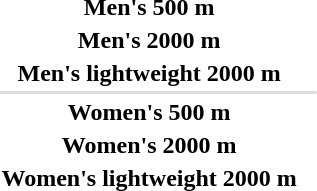<table>
<tr>
<th scope="row">Men's 500 m</th>
<td></td>
<td></td>
<td></td>
</tr>
<tr>
<th scope="row">Men's 2000 m</th>
<td></td>
<td></td>
<td></td>
</tr>
<tr>
<th scope="row">Men's lightweight 2000 m</th>
<td></td>
<td></td>
<td></td>
</tr>
<tr bgcolor=#DDDDDD>
<td colspan=4></td>
</tr>
<tr>
<th scope="row">Women's 500 m</th>
<td></td>
<td></td>
<td></td>
</tr>
<tr>
<th scope="row">Women's 2000 m</th>
<td></td>
<td></td>
<td></td>
</tr>
<tr>
<th scope="row">Women's lightweight 2000 m</th>
<td></td>
<td></td>
<td></td>
</tr>
</table>
